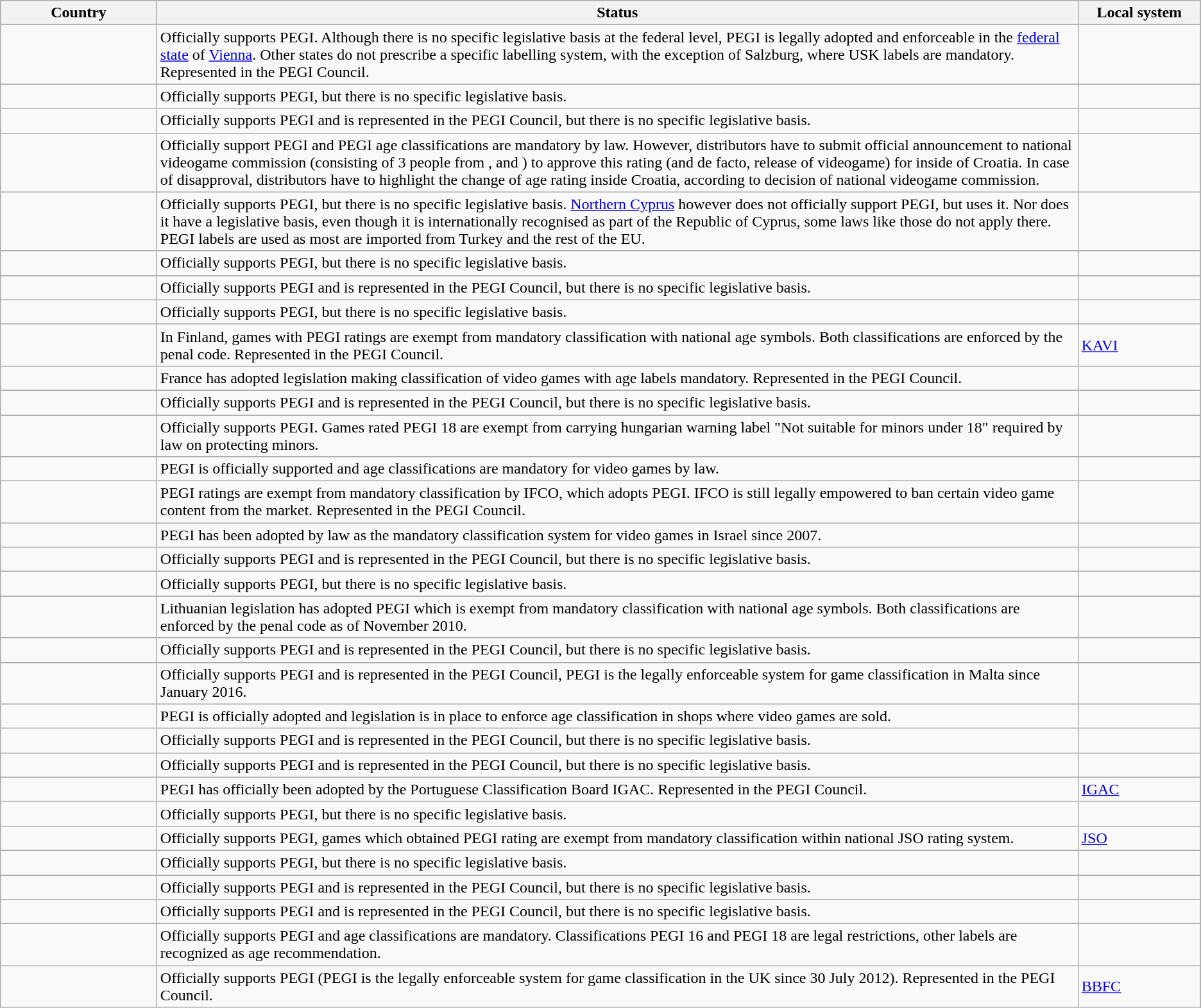<table class="wikitable">
<tr>
<th style="width: 155px;">Country</th>
<th>Status</th>
<th style="width: 120px;">Local system</th>
</tr>
<tr>
<td></td>
<td>Officially supports PEGI. Although there is no specific legislative basis at the federal level, PEGI is legally adopted and enforceable in the <a href='#'>federal state</a> of <a href='#'>Vienna</a>. Other states do not prescribe a specific labelling system, with the exception of Salzburg, where USK labels are mandatory. Represented in the PEGI Council.</td>
<td></td>
</tr>
<tr>
<td></td>
<td>Officially supports PEGI, but there is no specific legislative basis.</td>
<td></td>
</tr>
<tr>
<td></td>
<td>Officially supports PEGI and is represented in the PEGI Council, but there is no specific legislative basis.</td>
<td></td>
</tr>
<tr>
<td></td>
<td>Officially support PEGI and PEGI age classifications are mandatory by law. However, distributors have to submit official announcement to national videogame commission (consisting of 3 people from ,  and ) to approve this rating (and de facto, release of videogame) for inside of Croatia. In case of disapproval, distributors have to highlight the change of age rating inside Croatia, according to decision of national videogame commission.</td>
<td></td>
</tr>
<tr>
<td></td>
<td>Officially supports PEGI, but there is no specific legislative basis. <a href='#'>Northern Cyprus</a> however does not officially support PEGI, but uses it. Nor does it have a legislative basis, even though it is internationally recognised as part of the Republic of Cyprus, some laws like those do not apply there. PEGI labels are used as most are imported from Turkey and the rest of the EU.</td>
<td></td>
</tr>
<tr>
<td></td>
<td>Officially supports PEGI, but there is no specific legislative basis.</td>
<td></td>
</tr>
<tr>
<td></td>
<td>Officially supports PEGI and is represented in the PEGI Council, but there is no specific legislative basis.</td>
<td></td>
</tr>
<tr>
<td></td>
<td>Officially supports PEGI, but there is no specific legislative basis.</td>
<td></td>
</tr>
<tr>
<td></td>
<td>In Finland, games with PEGI ratings are exempt from mandatory classification with national age symbols. Both classifications are enforced by the penal code. Represented in the PEGI Council.</td>
<td><a href='#'>KAVI</a></td>
</tr>
<tr>
<td></td>
<td>France has adopted legislation making classification of video games with age labels mandatory. Represented in the PEGI Council.</td>
<td></td>
</tr>
<tr>
<td></td>
<td>Officially supports PEGI and is represented in the PEGI Council, but there is no specific legislative basis.</td>
<td></td>
</tr>
<tr>
<td></td>
<td>Officially supports PEGI. Games rated PEGI 18 are exempt from carrying hungarian warning label "Not suitable for minors under 18" required by law on protecting minors.</td>
<td></td>
</tr>
<tr>
<td></td>
<td>PEGI is officially supported and age classifications are mandatory for video games by law.</td>
<td></td>
</tr>
<tr>
<td></td>
<td>PEGI ratings are exempt from mandatory classification by IFCO, which adopts PEGI. IFCO is still legally empowered to ban certain video game content from the market. Represented in the PEGI Council.</td>
<td></td>
</tr>
<tr>
<td></td>
<td>PEGI has been adopted by law as the mandatory classification system for video games in Israel since 2007.</td>
<td></td>
</tr>
<tr>
<td></td>
<td>Officially supports PEGI and is represented in the PEGI Council, but there is no specific legislative basis.</td>
<td></td>
</tr>
<tr>
<td></td>
<td>Officially supports PEGI, but there is no specific legislative basis.</td>
<td></td>
</tr>
<tr>
<td></td>
<td>Lithuanian legislation has adopted PEGI which is exempt from mandatory classification with national age symbols. Both classifications are enforced by the penal code as of November 2010.</td>
<td></td>
</tr>
<tr>
<td></td>
<td>Officially supports PEGI and is represented in the PEGI Council, but there is no specific legislative basis.</td>
<td></td>
</tr>
<tr>
<td></td>
<td>Officially supports PEGI and is represented in the PEGI Council, PEGI is the legally enforceable system for game classification in Malta since January 2016.</td>
<td></td>
</tr>
<tr>
<td></td>
<td>PEGI is officially adopted and legislation is in place to enforce age classification in shops where video games are sold.</td>
<td></td>
</tr>
<tr>
<td></td>
<td>Officially supports PEGI and is represented in the PEGI Council, but there is no specific legislative basis.</td>
<td></td>
</tr>
<tr>
<td></td>
<td>Officially supports PEGI and is represented in the PEGI Council, but there is no specific legislative basis.</td>
<td></td>
</tr>
<tr>
<td></td>
<td>PEGI has officially been adopted by the Portuguese Classification Board IGAC. Represented in the PEGI Council.</td>
<td><a href='#'>IGAC</a></td>
</tr>
<tr>
<td></td>
<td>Officially supports PEGI, but there is no specific legislative basis.</td>
<td></td>
</tr>
<tr>
<td></td>
<td>Officially supports PEGI, games which obtained PEGI rating are exempt from mandatory classification within national JSO rating system.</td>
<td><a href='#'>JSO</a></td>
</tr>
<tr>
<td></td>
<td>Officially supports PEGI, but there is no specific legislative basis.</td>
<td></td>
</tr>
<tr>
<td></td>
<td>Officially supports PEGI and is represented in the PEGI Council, but there is no specific legislative basis.</td>
<td></td>
</tr>
<tr>
<td></td>
<td>Officially supports PEGI and is represented in the PEGI Council, but there is no specific legislative basis.</td>
<td></td>
</tr>
<tr>
<td></td>
<td>Officially supports PEGI and age classifications are mandatory. Classifications PEGI 16 and PEGI 18 are legal restrictions, other labels are recognized as age recommendation.</td>
<td></td>
</tr>
<tr>
<td></td>
<td>Officially supports PEGI (PEGI is the legally enforceable system for game classification in the UK since 30 July 2012). Represented in the PEGI Council.</td>
<td><a href='#'>BBFC</a></td>
</tr>
</table>
